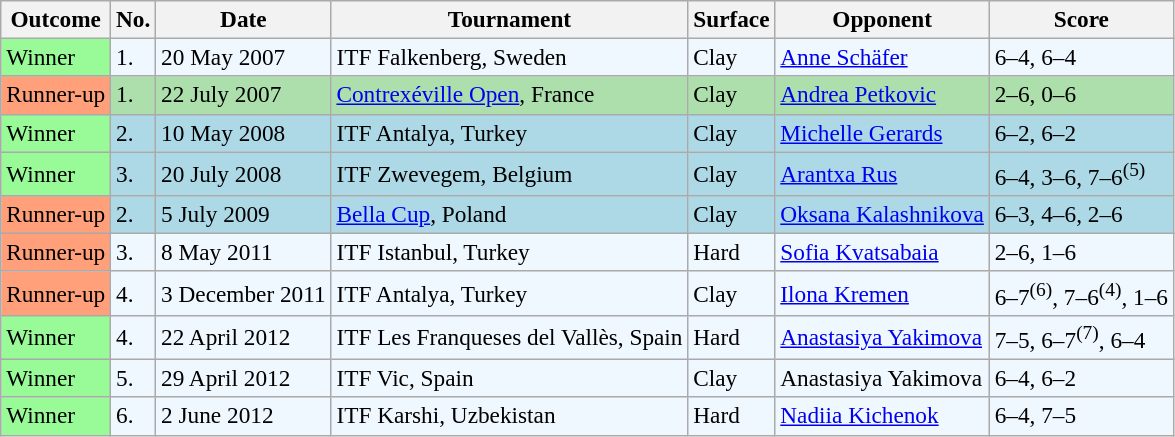<table class="sortable wikitable" style=font-size:97%>
<tr>
<th>Outcome</th>
<th>No.</th>
<th>Date</th>
<th>Tournament</th>
<th>Surface</th>
<th>Opponent</th>
<th class="unsortable">Score</th>
</tr>
<tr style="background:#f0f8ff;">
<td bgcolor=98FB98>Winner</td>
<td>1.</td>
<td>20 May 2007</td>
<td>ITF Falkenberg, Sweden</td>
<td>Clay</td>
<td> <a href='#'>Anne Schäfer</a></td>
<td>6–4, 6–4</td>
</tr>
<tr style="background:#addfad;">
<td bgcolor=FFA07A>Runner-up</td>
<td>1.</td>
<td>22 July 2007</td>
<td><a href='#'>Contrexéville Open</a>, France</td>
<td>Clay</td>
<td> <a href='#'>Andrea Petkovic</a></td>
<td>2–6, 0–6</td>
</tr>
<tr style="background:lightblue;">
<td bgcolor=98FB98>Winner</td>
<td>2.</td>
<td>10 May 2008</td>
<td>ITF Antalya, Turkey</td>
<td>Clay</td>
<td> <a href='#'>Michelle Gerards</a></td>
<td>6–2, 6–2</td>
</tr>
<tr style="background:lightblue;">
<td bgcolor=98FB98>Winner</td>
<td>3.</td>
<td>20 July 2008</td>
<td>ITF Zwevegem, Belgium</td>
<td>Clay</td>
<td> <a href='#'>Arantxa Rus</a></td>
<td>6–4, 3–6, 7–6<sup>(5)</sup></td>
</tr>
<tr style="background:lightblue;">
<td bgcolor=FFA07A>Runner-up</td>
<td>2.</td>
<td>5 July 2009</td>
<td><a href='#'>Bella Cup</a>, Poland</td>
<td>Clay</td>
<td> <a href='#'>Oksana Kalashnikova</a></td>
<td>6–3, 4–6, 2–6</td>
</tr>
<tr style="background:#f0f8ff;">
<td bgcolor=FFA07A>Runner-up</td>
<td>3.</td>
<td>8 May 2011</td>
<td>ITF Istanbul, Turkey</td>
<td>Hard</td>
<td> <a href='#'>Sofia Kvatsabaia</a></td>
<td>2–6, 1–6</td>
</tr>
<tr style="background:#f0f8ff;">
<td bgcolor=FFA07A>Runner-up</td>
<td>4.</td>
<td>3 December 2011</td>
<td>ITF Antalya, Turkey</td>
<td>Clay</td>
<td> <a href='#'>Ilona Kremen</a></td>
<td>6–7<sup>(6)</sup>, 7–6<sup>(4)</sup>, 1–6</td>
</tr>
<tr style="background:#f0f8ff;">
<td bgcolor=98FB98>Winner</td>
<td>4.</td>
<td>22 April 2012</td>
<td>ITF Les Franqueses del Vallès, Spain</td>
<td>Hard</td>
<td> <a href='#'>Anastasiya Yakimova</a></td>
<td>7–5, 6–7<sup>(7)</sup>, 6–4</td>
</tr>
<tr style="background:#f0f8ff;">
<td bgcolor=98FB98>Winner</td>
<td>5.</td>
<td>29 April 2012</td>
<td>ITF Vic, Spain</td>
<td>Clay</td>
<td> Anastasiya Yakimova</td>
<td>6–4, 6–2</td>
</tr>
<tr style="background:#f0f8ff;">
<td bgcolor=98FB98>Winner</td>
<td>6.</td>
<td>2 June 2012</td>
<td>ITF Karshi, Uzbekistan</td>
<td>Hard</td>
<td> <a href='#'>Nadiia Kichenok</a></td>
<td>6–4, 7–5</td>
</tr>
</table>
